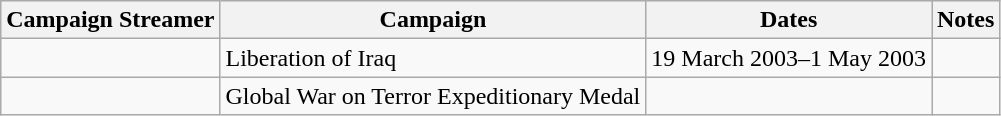<table class="wikitable">
<tr style="background:#efefef;">
<th>Campaign Streamer</th>
<th>Campaign</th>
<th>Dates</th>
<th>Notes</th>
</tr>
<tr>
<td></td>
<td>Liberation of Iraq</td>
<td>19 March 2003–1 May 2003</td>
<td></td>
</tr>
<tr>
<td></td>
<td>Global War on Terror Expeditionary Medal</td>
<td></td>
<td></td>
</tr>
</table>
